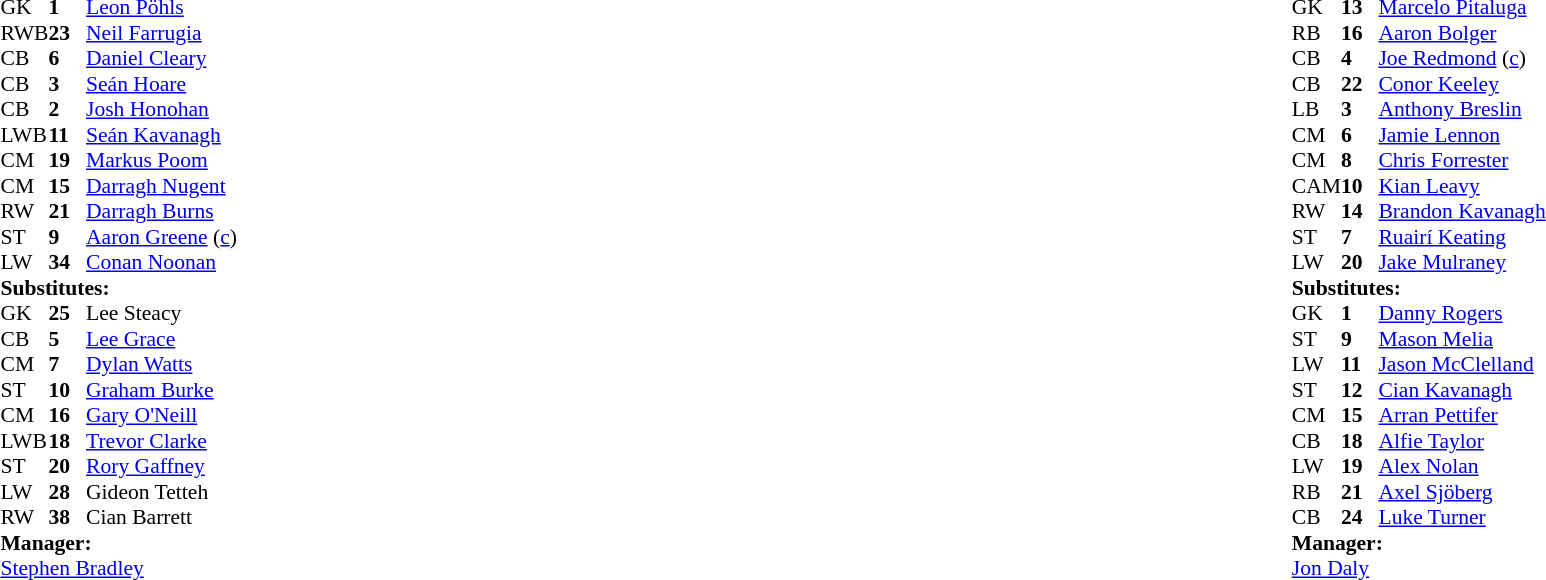<table style="width:100%">
<tr>
<td style="vertical-align:top; width:50%"><br><table cellspacing="0" cellpadding="0" style="font-size:90%">
<tr>
<th width=25></th>
<th width=25></th>
</tr>
<tr>
<td>GK</td>
<td><strong>1</strong></td>
<td> <a href='#'>Leon Pöhls</a></td>
</tr>
<tr>
<td>RWB</td>
<td><strong>23</strong></td>
<td> <a href='#'>Neil Farrugia</a></td>
<td></td>
</tr>
<tr>
<td>CB</td>
<td><strong>6</strong></td>
<td> <a href='#'>Daniel Cleary</a></td>
<td></td>
</tr>
<tr>
<td>CB</td>
<td><strong>3</strong></td>
<td> <a href='#'>Seán Hoare</a></td>
<td></td>
</tr>
<tr>
<td>CB</td>
<td><strong>2</strong></td>
<td> <a href='#'>Josh Honohan</a></td>
<td></td>
<td></td>
</tr>
<tr>
<td>LWB</td>
<td><strong>11</strong></td>
<td> <a href='#'>Seán Kavanagh</a></td>
<td></td>
</tr>
<tr>
<td>CM</td>
<td><strong>19</strong></td>
<td> <a href='#'>Markus Poom</a></td>
<td></td>
</tr>
<tr>
<td>CM</td>
<td><strong>15</strong></td>
<td> <a href='#'>Darragh Nugent</a></td>
<td></td>
</tr>
<tr>
<td>RW</td>
<td><strong>21</strong></td>
<td> <a href='#'>Darragh Burns</a></td>
<td></td>
</tr>
<tr>
<td>ST</td>
<td><strong>9</strong></td>
<td> <a href='#'>Aaron Greene</a> (<a href='#'>c</a>)</td>
<td></td>
</tr>
<tr>
<td>LW</td>
<td><strong>34</strong></td>
<td> <a href='#'>Conan Noonan</a></td>
<td></td>
</tr>
<tr>
<td colspan=3><strong>Substitutes:</strong></td>
</tr>
<tr>
<td>GK</td>
<td><strong>25</strong></td>
<td> Lee Steacy</td>
</tr>
<tr>
<td>CB</td>
<td><strong>5</strong></td>
<td> <a href='#'>Lee Grace</a></td>
<td></td>
</tr>
<tr>
<td>CM</td>
<td><strong>7</strong></td>
<td> <a href='#'>Dylan Watts</a></td>
<td></td>
</tr>
<tr>
<td>ST</td>
<td><strong>10</strong></td>
<td> <a href='#'>Graham Burke</a></td>
</tr>
<tr>
<td>CM</td>
<td><strong>16</strong></td>
<td> <a href='#'>Gary O'Neill</a></td>
<td></td>
</tr>
<tr>
<td>LWB</td>
<td><strong>18</strong></td>
<td> <a href='#'>Trevor Clarke</a></td>
<td></td>
<td></td>
<td></td>
</tr>
<tr>
<td>ST</td>
<td><strong>20</strong></td>
<td> <a href='#'>Rory Gaffney</a></td>
<td></td>
</tr>
<tr>
<td>LW</td>
<td><strong>28</strong></td>
<td> Gideon Tetteh</td>
</tr>
<tr>
<td>RW</td>
<td><strong>38</strong></td>
<td> Cian Barrett</td>
<td></td>
</tr>
<tr>
<td colspan=3><strong>Manager:</strong></td>
</tr>
<tr>
<td colspan=4> <a href='#'>Stephen Bradley</a></td>
</tr>
</table>
</td>
<td style="vertical-align:top"></td>
<td style="vertical-align:top; width:50%"><br><table cellspacing="0" cellpadding="0" style="font-size:90%; margin:auto">
<tr>
<th width=25></th>
<th width=25></th>
</tr>
<tr>
<td>GK</td>
<td><strong>13</strong></td>
<td> <a href='#'>Marcelo Pitaluga</a></td>
</tr>
<tr>
<td>RB</td>
<td><strong>16</strong></td>
<td> <a href='#'>Aaron Bolger</a></td>
<td></td>
</tr>
<tr>
<td>CB</td>
<td><strong>4</strong></td>
<td> <a href='#'>Joe Redmond</a> (<a href='#'>c</a>)</td>
</tr>
<tr>
<td>CB</td>
<td><strong>22</strong></td>
<td> <a href='#'>Conor Keeley</a></td>
<td></td>
</tr>
<tr>
<td>LB</td>
<td><strong>3</strong></td>
<td> <a href='#'>Anthony Breslin</a></td>
</tr>
<tr>
<td>CM</td>
<td><strong>6</strong></td>
<td> <a href='#'>Jamie Lennon</a></td>
<td></td>
<td></td>
</tr>
<tr>
<td>CM</td>
<td><strong>8</strong></td>
<td> <a href='#'>Chris Forrester</a></td>
<td></td>
</tr>
<tr>
<td>CAM</td>
<td><strong>10</strong></td>
<td> <a href='#'>Kian Leavy</a></td>
<td></td>
</tr>
<tr>
<td>RW</td>
<td><strong>14</strong></td>
<td> <a href='#'>Brandon Kavanagh</a></td>
<td></td>
</tr>
<tr>
<td>ST</td>
<td><strong>7</strong></td>
<td> <a href='#'>Ruairí Keating</a></td>
<td></td>
</tr>
<tr>
<td>LW</td>
<td><strong>20</strong></td>
<td> <a href='#'>Jake Mulraney</a></td>
<td></td>
</tr>
<tr>
<td colspan=3><strong>Substitutes:</strong></td>
</tr>
<tr>
<td>GK</td>
<td><strong>1</strong></td>
<td> <a href='#'>Danny Rogers</a></td>
</tr>
<tr>
<td>ST</td>
<td><strong>9</strong></td>
<td> <a href='#'>Mason Melia</a></td>
<td></td>
</tr>
<tr>
<td>LW</td>
<td><strong>11</strong></td>
<td> <a href='#'>Jason McClelland</a></td>
<td></td>
</tr>
<tr>
<td>ST</td>
<td><strong>12</strong></td>
<td> <a href='#'>Cian Kavanagh</a></td>
<td></td>
</tr>
<tr>
<td>CM</td>
<td><strong>15</strong></td>
<td> <a href='#'>Arran Pettifer</a></td>
</tr>
<tr>
<td>CB</td>
<td><strong>18</strong></td>
<td> <a href='#'>Alfie Taylor</a></td>
</tr>
<tr>
<td>LW</td>
<td><strong>19</strong></td>
<td> <a href='#'>Alex Nolan</a></td>
<td></td>
</tr>
<tr>
<td>RB</td>
<td><strong>21</strong></td>
<td> <a href='#'>Axel Sjöberg</a></td>
<td></td>
</tr>
<tr>
<td>CB</td>
<td><strong>24</strong></td>
<td> <a href='#'>Luke Turner</a></td>
<td></td>
</tr>
<tr>
<td colspan=3><strong>Manager:</strong></td>
</tr>
<tr>
<td colspan=4> <a href='#'>Jon Daly</a></td>
</tr>
</table>
</td>
</tr>
</table>
